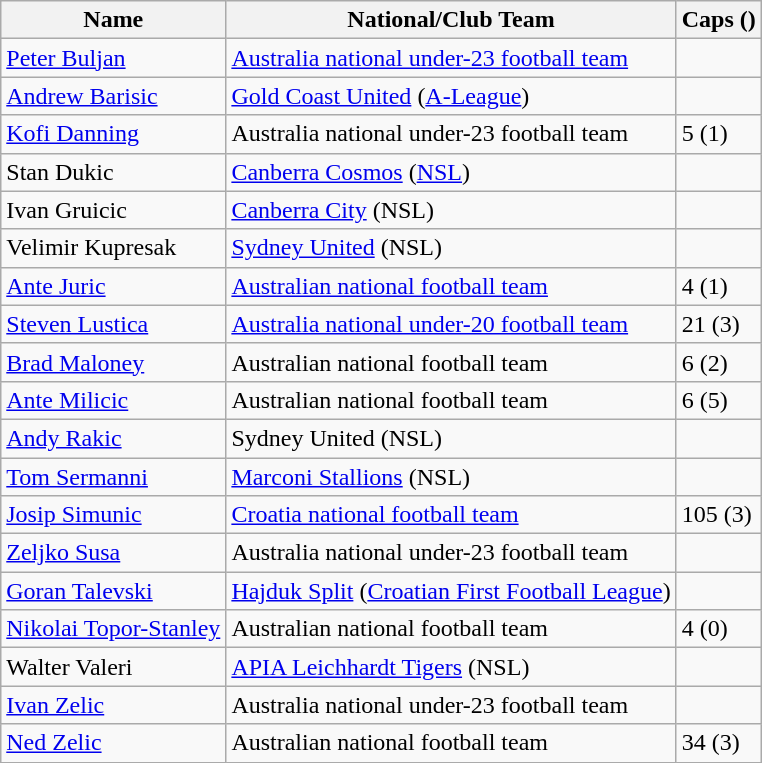<table class="sortable wikitable">
<tr>
<th>Name</th>
<th>National/Club Team</th>
<th> Caps ()</th>
</tr>
<tr>
<td> <a href='#'>Peter Buljan</a></td>
<td><a href='#'>Australia national under-23 football team</a></td>
<td></td>
</tr>
<tr>
<td> <a href='#'>Andrew Barisic</a></td>
<td><a href='#'>Gold Coast United</a> (<a href='#'>A-League</a>)</td>
<td></td>
</tr>
<tr>
<td> <a href='#'>Kofi Danning</a></td>
<td>Australia national under-23 football team</td>
<td>5 (1)</td>
</tr>
<tr>
<td> Stan Dukic</td>
<td><a href='#'>Canberra Cosmos</a> (<a href='#'>NSL</a>)</td>
<td></td>
</tr>
<tr>
<td> Ivan Gruicic</td>
<td><a href='#'>Canberra City</a> (NSL)</td>
<td></td>
</tr>
<tr>
<td> Velimir Kupresak</td>
<td><a href='#'>Sydney United</a> (NSL)</td>
<td></td>
</tr>
<tr>
<td> <a href='#'>Ante Juric</a></td>
<td><a href='#'>Australian national football team</a></td>
<td>4 (1)</td>
</tr>
<tr>
<td> <a href='#'>Steven Lustica</a></td>
<td><a href='#'>Australia national under-20 football team</a></td>
<td>21 (3)</td>
</tr>
<tr>
<td> <a href='#'>Brad Maloney</a></td>
<td>Australian national football team</td>
<td>6 (2)</td>
</tr>
<tr>
<td> <a href='#'>Ante Milicic</a></td>
<td>Australian national football team</td>
<td>6 (5)</td>
</tr>
<tr>
<td> <a href='#'>Andy Rakic</a></td>
<td>Sydney United (NSL)</td>
<td></td>
</tr>
<tr>
<td> <a href='#'>Tom Sermanni</a></td>
<td><a href='#'>Marconi Stallions</a> (NSL)</td>
<td></td>
</tr>
<tr>
<td> <a href='#'>Josip Simunic</a></td>
<td><a href='#'>Croatia national football team</a></td>
<td>105 (3)</td>
</tr>
<tr>
<td> <a href='#'>Zeljko Susa</a></td>
<td>Australia national under-23 football team</td>
<td></td>
</tr>
<tr>
<td> <a href='#'>Goran Talevski</a></td>
<td><a href='#'>Hajduk Split</a> (<a href='#'>Croatian First Football League</a>)</td>
<td></td>
</tr>
<tr>
<td> <a href='#'>Nikolai Topor-Stanley</a></td>
<td>Australian national football team</td>
<td>4 (0)</td>
</tr>
<tr>
<td> Walter Valeri</td>
<td><a href='#'>APIA Leichhardt Tigers</a> (NSL)</td>
<td></td>
</tr>
<tr>
<td> <a href='#'>Ivan Zelic</a></td>
<td>Australia national under-23 football team</td>
<td></td>
</tr>
<tr>
<td> <a href='#'>Ned Zelic</a></td>
<td>Australian national football team</td>
<td>34 (3)</td>
</tr>
<tr>
</tr>
</table>
